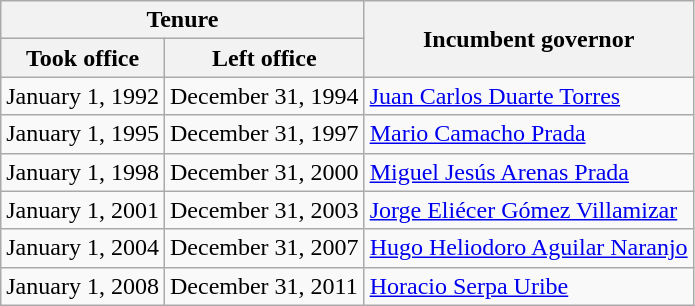<table class="wikitable">
<tr>
<th colspan=2>Tenure</th>
<th rowspan=2>Incumbent governor</th>
</tr>
<tr>
<th>Took office</th>
<th>Left office</th>
</tr>
<tr>
<td>January 1, 1992</td>
<td>December 31, 1994</td>
<td><a href='#'>Juan Carlos Duarte Torres</a></td>
</tr>
<tr>
<td>January 1, 1995</td>
<td>December 31, 1997</td>
<td><a href='#'>Mario Camacho Prada</a></td>
</tr>
<tr>
<td>January 1, 1998</td>
<td>December 31, 2000</td>
<td><a href='#'>Miguel Jesús Arenas Prada</a></td>
</tr>
<tr>
<td>January 1, 2001</td>
<td>December 31, 2003</td>
<td><a href='#'>Jorge Eliécer Gómez Villamizar</a></td>
</tr>
<tr>
<td>January 1, 2004</td>
<td>December 31, 2007</td>
<td><a href='#'>Hugo Heliodoro Aguilar Naranjo</a></td>
</tr>
<tr>
<td>January 1, 2008</td>
<td>December 31, 2011</td>
<td><a href='#'>Horacio Serpa Uribe</a></td>
</tr>
</table>
